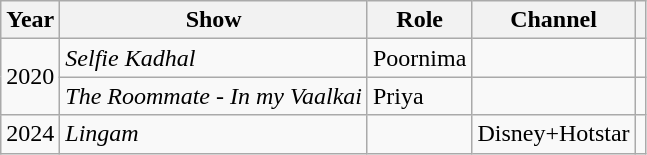<table class="wikitable sortable">
<tr>
<th>Year</th>
<th>Show</th>
<th>Role</th>
<th>Channel</th>
<th></th>
</tr>
<tr>
<td rowspan="2">2020</td>
<td><em>Selfie Kadhal</em></td>
<td>Poornima</td>
<td></td>
<td></td>
</tr>
<tr>
<td><em>The Roommate - In my Vaalkai</em></td>
<td>Priya</td>
<td></td>
<td></td>
</tr>
<tr>
<td>2024</td>
<td><em>Lingam</em></td>
<td></td>
<td>Disney+Hotstar</td>
<td></td>
</tr>
</table>
